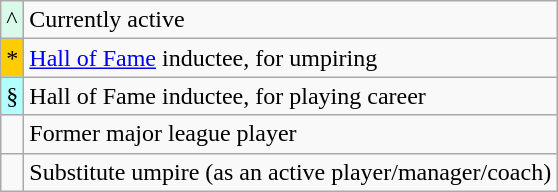<table class="wikitable">
<tr>
<td style="background:#d9f9e9;">^</td>
<td>Currently active</td>
</tr>
<tr>
<td style="background:#fc0;">*</td>
<td><a href='#'>Hall of Fame</a> inductee, for umpiring</td>
</tr>
<tr>
<td style="background:#B2FFFF;">§</td>
<td>Hall of Fame inductee, for playing career</td>
</tr>
<tr>
<td></td>
<td>Former major league player<br></td>
</tr>
<tr>
<td></td>
<td>Substitute umpire (as an active player/manager/coach)</td>
</tr>
</table>
